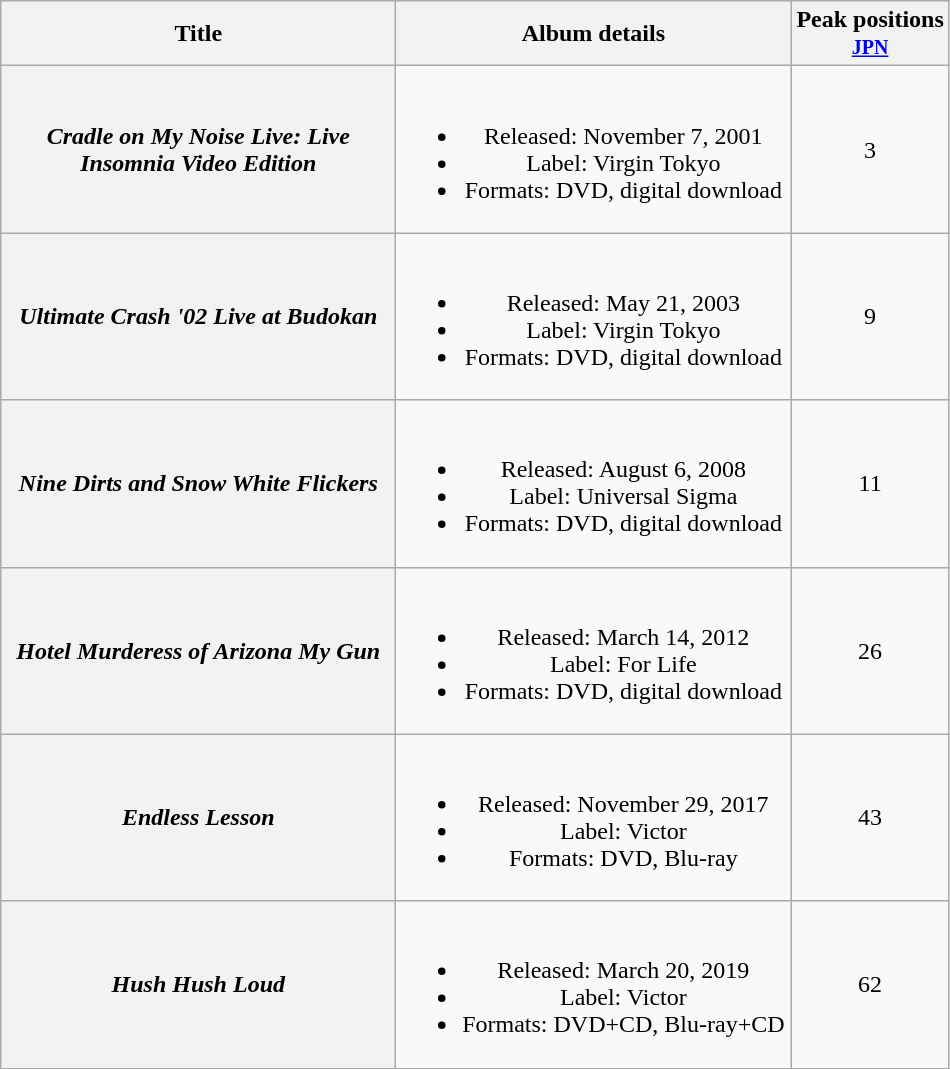<table class="wikitable plainrowheaders" style="text-align:center;" border="1">
<tr>
<th scope="col" rowspan="1" style="width:16em;">Title</th>
<th scope="col" rowspan="1" style="width:16em;">Album details</th>
<th scope="col" colspan="1">Peak positions<br><small><a href='#'>JPN</a></small></th>
</tr>
<tr>
<th scope="row"><em>Cradle on My Noise Live: Live Insomnia Video Edition</em></th>
<td><br><ul><li>Released: November 7, 2001</li><li>Label: Virgin Tokyo</li><li>Formats: DVD, digital download</li></ul></td>
<td>3</td>
</tr>
<tr>
<th scope="row"><em>Ultimate Crash '02 Live at Budokan</em></th>
<td><br><ul><li>Released: May 21, 2003</li><li>Label: Virgin Tokyo</li><li>Formats: DVD, digital download</li></ul></td>
<td>9</td>
</tr>
<tr>
<th scope="row"><em>Nine Dirts and Snow White Flickers</em></th>
<td><br><ul><li>Released: August 6, 2008</li><li>Label: Universal Sigma</li><li>Formats: DVD, digital download</li></ul></td>
<td>11</td>
</tr>
<tr>
<th scope="row"><em>Hotel Murderess of Arizona My Gun</em></th>
<td><br><ul><li>Released: March 14, 2012</li><li>Label: For Life</li><li>Formats: DVD, digital download</li></ul></td>
<td>26</td>
</tr>
<tr>
<th scope="row"><em>Endless Lesson</em></th>
<td><br><ul><li>Released: November 29, 2017</li><li>Label: Victor</li><li>Formats: DVD, Blu-ray</li></ul></td>
<td>43</td>
</tr>
<tr>
<th scope="row"><em>Hush Hush Loud</em></th>
<td><br><ul><li>Released: March 20, 2019</li><li>Label: Victor</li><li>Formats: DVD+CD, Blu-ray+CD</li></ul></td>
<td>62</td>
</tr>
<tr>
</tr>
</table>
